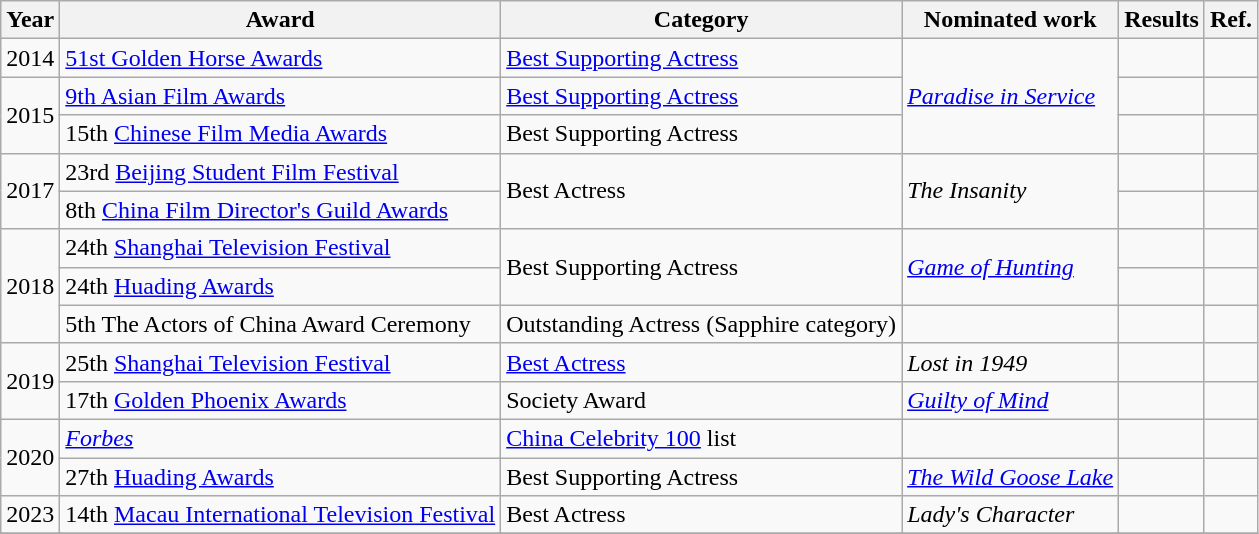<table class="wikitable">
<tr>
<th>Year</th>
<th>Award</th>
<th>Category</th>
<th>Nominated work</th>
<th>Results</th>
<th>Ref.</th>
</tr>
<tr>
<td>2014</td>
<td><a href='#'>51st Golden Horse Awards</a></td>
<td><a href='#'>Best Supporting Actress</a></td>
<td rowspan=3><em><a href='#'>Paradise in Service</a></em></td>
<td></td>
<td></td>
</tr>
<tr>
<td rowspan=2>2015</td>
<td><a href='#'>9th Asian Film Awards</a></td>
<td><a href='#'>Best Supporting Actress</a></td>
<td></td>
<td></td>
</tr>
<tr>
<td>15th <a href='#'>Chinese Film Media Awards</a></td>
<td>Best Supporting Actress</td>
<td></td>
<td></td>
</tr>
<tr>
<td rowspan=2>2017</td>
<td>23rd <a href='#'>Beijing Student Film Festival</a></td>
<td rowspan=2>Best Actress</td>
<td rowspan=2><em>The Insanity</em></td>
<td></td>
<td></td>
</tr>
<tr>
<td>8th <a href='#'>China Film Director's Guild Awards</a></td>
<td></td>
<td></td>
</tr>
<tr>
<td rowspan=3>2018</td>
<td>24th <a href='#'>Shanghai Television Festival</a></td>
<td rowspan=2>Best Supporting Actress</td>
<td rowspan=2><em><a href='#'>Game of Hunting</a></em></td>
<td></td>
<td></td>
</tr>
<tr>
<td>24th <a href='#'>Huading Awards</a></td>
<td></td>
<td></td>
</tr>
<tr>
<td>5th The Actors of China Award Ceremony</td>
<td>Outstanding Actress (Sapphire category)</td>
<td></td>
<td></td>
<td></td>
</tr>
<tr>
<td rowspan=2>2019</td>
<td>25th <a href='#'>Shanghai Television Festival</a></td>
<td><a href='#'>Best Actress</a></td>
<td><em>Lost in 1949</em></td>
<td></td>
<td></td>
</tr>
<tr>
<td>17th <a href='#'>Golden Phoenix Awards</a></td>
<td>Society Award</td>
<td><em><a href='#'>Guilty of Mind</a></em></td>
<td></td>
<td></td>
</tr>
<tr>
<td rowspan=2>2020</td>
<td><em><a href='#'>Forbes</a></em></td>
<td><a href='#'>China Celebrity 100</a> list</td>
<td></td>
<td></td>
<td></td>
</tr>
<tr>
<td>27th <a href='#'>Huading Awards</a></td>
<td>Best Supporting Actress</td>
<td><em><a href='#'>The Wild Goose Lake</a></em></td>
<td></td>
<td></td>
</tr>
<tr>
<td>2023</td>
<td>14th <a href='#'>Macau International Television Festival</a></td>
<td>Best Actress</td>
<td><em>Lady's Character</em></td>
<td></td>
<td></td>
</tr>
<tr>
</tr>
</table>
